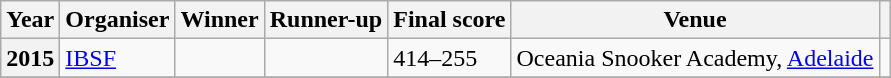<table class="wikitable">
<tr>
<th scope="col">Year</th>
<th scope="col">Organiser</th>
<th scope="col">Winner</th>
<th scope="col">Runner-up</th>
<th scope="col">Final score</th>
<th scope="col">Venue</th>
<th scope="col"></th>
</tr>
<tr>
<th scope=row>2015</th>
<td><a href='#'>IBSF</a></td>
<td></td>
<td></td>
<td>414–255</td>
<td>Oceania Snooker Academy, <a href='#'>Adelaide</a></td>
<td></td>
</tr>
<tr>
</tr>
</table>
